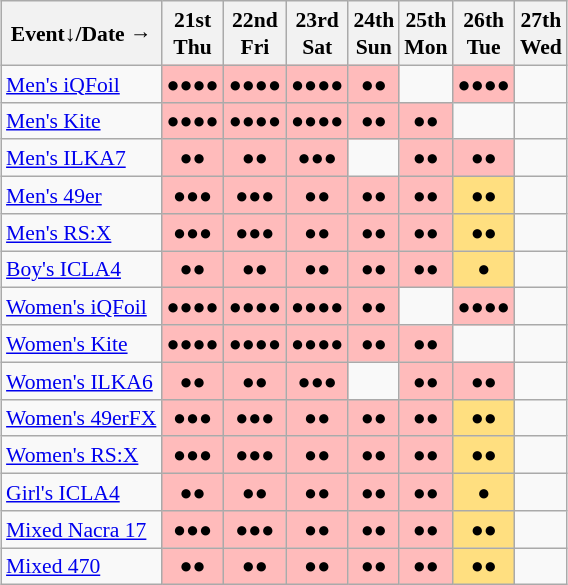<table class="wikitable" style="margin:0.5em auto; font-size:90%; line-height:1.25em; text-align:center">
<tr>
<th>Event↓/Date →</th>
<th>21st<br>Thu</th>
<th>22nd<br>Fri</th>
<th>23rd<br>Sat</th>
<th>24th<br>Sun</th>
<th>25th<br>Mon</th>
<th>26th<br>Tue</th>
<th>27th<br>Wed</th>
</tr>
<tr>
<td align="left"><a href='#'>Men's iQFoil</a></td>
<td bgcolor="#FFBBBB" align=center>●●●●</td>
<td bgcolor="#FFBBBB" align=center>●●●●</td>
<td bgcolor="#FFBBBB" align=center>●●●●</td>
<td bgcolor="#FFBBBB" align=center>●●</td>
<td></td>
<td bgcolor="#FFBBBB" align=center>●●●●</td>
<td></td>
</tr>
<tr>
<td align="left"><a href='#'>Men's Kite</a></td>
<td bgcolor="#FFBBBB" align=center>●●●●</td>
<td bgcolor="#FFBBBB" align=center>●●●●</td>
<td bgcolor="#FFBBBB" align=center>●●●●</td>
<td bgcolor="#FFBBBB" align=center>●●</td>
<td bgcolor="#FFBBBB" align=center>●●</td>
<td></td>
<td></td>
</tr>
<tr>
<td align="left"><a href='#'>Men's ILKA7</a></td>
<td bgcolor="#FFBBBB" align=center>●●</td>
<td bgcolor="#FFBBBB" align=center>●●</td>
<td bgcolor="#FFBBBB" align=center>●●●</td>
<td></td>
<td bgcolor="#FFBBBB" align=center>●●</td>
<td bgcolor="#FFBBBB" align=center>●●</td>
<td></td>
</tr>
<tr>
<td align="left"><a href='#'>Men's 49er</a></td>
<td bgcolor="#FFBBBB" align=center>●●●</td>
<td bgcolor="#FFBBBB" align=center>●●●</td>
<td bgcolor="#FFBBBB" align=center>●●</td>
<td bgcolor="#FFBBBB" align=center>●●</td>
<td bgcolor="#FFBBBB" align=center>●●</td>
<td bgcolor="#FFDF80" align=center>●●</td>
<td></td>
</tr>
<tr>
<td align="left"><a href='#'>Men's RS:X</a></td>
<td bgcolor="#FFBBBB" align=center>●●●</td>
<td bgcolor="#FFBBBB" align=center>●●●</td>
<td bgcolor="#FFBBBB" align=center>●●</td>
<td bgcolor="#FFBBBB" align=center>●●</td>
<td bgcolor="#FFBBBB" align=center>●●</td>
<td bgcolor="#FFDF80" align=center>●●</td>
<td></td>
</tr>
<tr>
<td align="left"><a href='#'>Boy's ICLA4</a></td>
<td bgcolor="#FFBBBB" align=center>●●</td>
<td bgcolor="#FFBBBB" align=center>●●</td>
<td bgcolor="#FFBBBB" align=center>●●</td>
<td bgcolor="#FFBBBB" align=center>●●</td>
<td bgcolor="#FFBBBB" align=center>●●</td>
<td bgcolor="#FFDF80" align=center>●</td>
<td></td>
</tr>
<tr>
<td align="left"><a href='#'>Women's iQFoil</a></td>
<td bgcolor="#FFBBBB" align=center>●●●●</td>
<td bgcolor="#FFBBBB" align=center>●●●●</td>
<td bgcolor="#FFBBBB" align=center>●●●●</td>
<td bgcolor="#FFBBBB" align=center>●●</td>
<td></td>
<td bgcolor="#FFBBBB" align=center>●●●●</td>
</tr>
<tr>
<td align="left"><a href='#'>Women's Kite</a></td>
<td bgcolor="#FFBBBB" align=center>●●●●</td>
<td bgcolor="#FFBBBB" align=center>●●●●</td>
<td bgcolor="#FFBBBB" align=center>●●●●</td>
<td bgcolor="#FFBBBB" align=center>●●</td>
<td bgcolor="#FFBBBB" align=center>●●</td>
<td></td>
<td></td>
</tr>
<tr>
<td align="left"><a href='#'>Women's ILKA6</a></td>
<td bgcolor="#FFBBBB" align=center>●●</td>
<td bgcolor="#FFBBBB" align=center>●●</td>
<td bgcolor="#FFBBBB" align=center>●●●</td>
<td></td>
<td bgcolor="#FFBBBB" align=center>●●</td>
<td bgcolor="#FFBBBB" align=center>●●</td>
<td></td>
</tr>
<tr>
<td align="left"><a href='#'>Women's 49erFX</a></td>
<td bgcolor="#FFBBBB" align=center>●●●</td>
<td bgcolor="#FFBBBB" align=center>●●●</td>
<td bgcolor="#FFBBBB" align=center>●●</td>
<td bgcolor="#FFBBBB" align=center>●●</td>
<td bgcolor="#FFBBBB" align=center>●●</td>
<td bgcolor="#FFDF80" align=center>●●</td>
<td></td>
</tr>
<tr>
<td align="left"><a href='#'>Women's RS:X</a></td>
<td bgcolor="#FFBBBB" align=center>●●●</td>
<td bgcolor="#FFBBBB" align=center>●●●</td>
<td bgcolor="#FFBBBB" align=center>●●</td>
<td bgcolor="#FFBBBB" align=center>●●</td>
<td bgcolor="#FFBBBB" align=center>●●</td>
<td bgcolor="#FFDF80" align=center>●●</td>
<td></td>
</tr>
<tr>
<td align="left"><a href='#'>Girl's ICLA4</a></td>
<td bgcolor="#FFBBBB" align=center>●●</td>
<td bgcolor="#FFBBBB" align=center>●●</td>
<td bgcolor="#FFBBBB" align=center>●●</td>
<td bgcolor="#FFBBBB" align=center>●●</td>
<td bgcolor="#FFBBBB" align=center>●●</td>
<td bgcolor="#FFDF80" align=center>●</td>
<td></td>
</tr>
<tr>
<td align="left"><a href='#'>Mixed Nacra 17</a></td>
<td bgcolor="#FFBBBB" align=center>●●●</td>
<td bgcolor="#FFBBBB" align=center>●●●</td>
<td bgcolor="#FFBBBB" align=center>●●</td>
<td bgcolor="#FFBBBB" align=center>●●</td>
<td bgcolor="#FFBBBB" align=center>●●</td>
<td bgcolor="#FFDF80" align=center>●●</td>
<td></td>
</tr>
<tr>
<td align="left"><a href='#'>Mixed 470</a></td>
<td bgcolor="#FFBBBB" align=center>●●</td>
<td bgcolor="#FFBBBB" align=center>●●</td>
<td bgcolor="#FFBBBB" align=center>●●</td>
<td bgcolor="#FFBBBB" align=center>●●</td>
<td bgcolor="#FFBBBB" align=center>●●</td>
<td bgcolor="#FFDF80" align=center>●●</td>
<td></td>
</tr>
</table>
